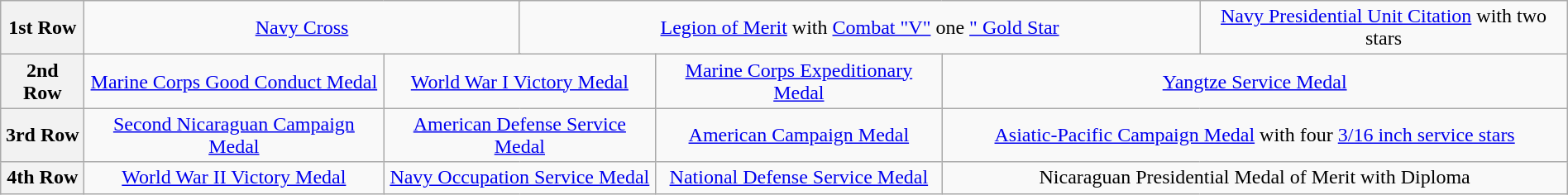<table class="wikitable" style="margin:1em auto; text-align:center;">
<tr>
<th>1st Row</th>
<td colspan="6"><a href='#'>Navy Cross</a></td>
<td colspan="7"><a href='#'>Legion of Merit</a> with <a href='#'>Combat "V"</a> one <a href='#'>" Gold Star</a></td>
<td colspan="6"><a href='#'>Navy Presidential Unit Citation</a> with two stars</td>
</tr>
<tr>
<th>2nd Row</th>
<td colspan="4"><a href='#'>Marine Corps Good Conduct Medal</a></td>
<td colspan="4"><a href='#'>World War I Victory Medal</a></td>
<td colspan="4"><a href='#'>Marine Corps Expeditionary Medal</a></td>
<td colspan="4"><a href='#'>Yangtze Service Medal</a></td>
</tr>
<tr>
<th>3rd Row</th>
<td colspan="4"><a href='#'>Second Nicaraguan Campaign Medal</a></td>
<td colspan="4"><a href='#'>American Defense Service Medal</a></td>
<td colspan="4"><a href='#'>American Campaign Medal</a></td>
<td colspan="4"><a href='#'>Asiatic-Pacific Campaign Medal</a> with four <a href='#'>3/16 inch service stars</a></td>
</tr>
<tr>
<th>4th Row</th>
<td colspan="4"><a href='#'>World War II Victory Medal</a></td>
<td colspan="4"><a href='#'>Navy Occupation Service Medal</a></td>
<td colspan="4"><a href='#'>National Defense Service Medal</a></td>
<td colspan="4">Nicaraguan Presidential Medal of Merit with Diploma</td>
</tr>
</table>
